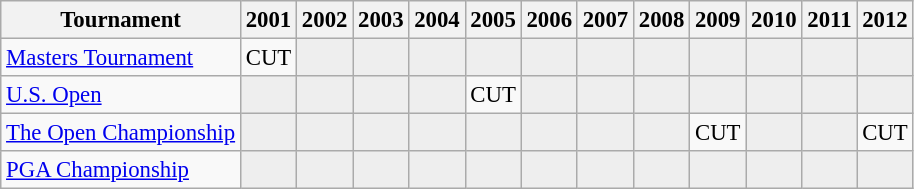<table class="wikitable" style="font-size:95%;text-align:center;">
<tr>
<th>Tournament</th>
<th>2001</th>
<th>2002</th>
<th>2003</th>
<th>2004</th>
<th>2005</th>
<th>2006</th>
<th>2007</th>
<th>2008</th>
<th>2009</th>
<th>2010</th>
<th>2011</th>
<th>2012</th>
</tr>
<tr>
<td align=left><a href='#'>Masters Tournament</a></td>
<td>CUT</td>
<td style="background:#eeeeee;"></td>
<td style="background:#eeeeee;"></td>
<td style="background:#eeeeee;"></td>
<td style="background:#eeeeee;"></td>
<td style="background:#eeeeee;"></td>
<td style="background:#eeeeee;"></td>
<td style="background:#eeeeee;"></td>
<td style="background:#eeeeee;"></td>
<td style="background:#eeeeee;"></td>
<td style="background:#eeeeee;"></td>
<td style="background:#eeeeee;"></td>
</tr>
<tr>
<td align=left><a href='#'>U.S. Open</a></td>
<td style="background:#eeeeee;"></td>
<td style="background:#eeeeee;"></td>
<td style="background:#eeeeee;"></td>
<td style="background:#eeeeee;"></td>
<td>CUT</td>
<td style="background:#eeeeee;"></td>
<td style="background:#eeeeee;"></td>
<td style="background:#eeeeee;"></td>
<td style="background:#eeeeee;"></td>
<td style="background:#eeeeee;"></td>
<td style="background:#eeeeee;"></td>
<td style="background:#eeeeee;"></td>
</tr>
<tr>
<td align=left><a href='#'>The Open Championship</a></td>
<td style="background:#eeeeee;"></td>
<td style="background:#eeeeee;"></td>
<td style="background:#eeeeee;"></td>
<td style="background:#eeeeee;"></td>
<td style="background:#eeeeee;"></td>
<td style="background:#eeeeee;"></td>
<td style="background:#eeeeee;"></td>
<td style="background:#eeeeee;"></td>
<td>CUT</td>
<td style="background:#eeeeee;"></td>
<td style="background:#eeeeee;"></td>
<td>CUT</td>
</tr>
<tr>
<td align=left><a href='#'>PGA Championship</a></td>
<td style="background:#eeeeee;"></td>
<td style="background:#eeeeee;"></td>
<td style="background:#eeeeee;"></td>
<td style="background:#eeeeee;"></td>
<td style="background:#eeeeee;"></td>
<td style="background:#eeeeee;"></td>
<td style="background:#eeeeee;"></td>
<td style="background:#eeeeee;"></td>
<td style="background:#eeeeee;"></td>
<td style="background:#eeeeee;"></td>
<td style="background:#eeeeee;"></td>
<td style="background:#eeeeee;"></td>
</tr>
</table>
